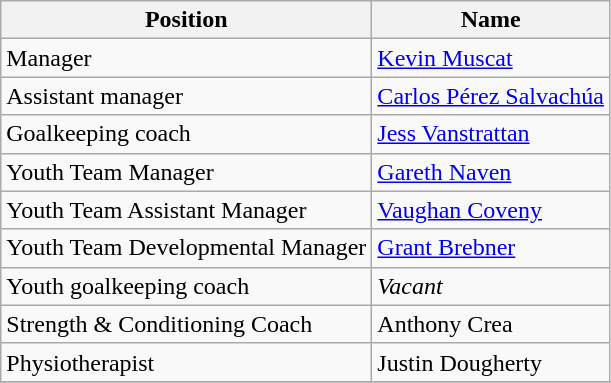<table class="wikitable">
<tr>
<th>Position</th>
<th>Name</th>
</tr>
<tr>
<td>Manager</td>
<td> <a href='#'>Kevin Muscat</a></td>
</tr>
<tr>
<td>Assistant manager</td>
<td> <a href='#'>Carlos Pérez Salvachúa</a></td>
</tr>
<tr>
<td>Goalkeeping coach</td>
<td> <a href='#'>Jess Vanstrattan</a></td>
</tr>
<tr>
<td>Youth Team Manager</td>
<td> <a href='#'>Gareth Naven</a></td>
</tr>
<tr>
<td>Youth Team Assistant Manager</td>
<td> <a href='#'>Vaughan Coveny</a></td>
</tr>
<tr>
<td>Youth Team Developmental Manager</td>
<td> <a href='#'>Grant Brebner</a></td>
</tr>
<tr>
<td>Youth goalkeeping coach</td>
<td><em>Vacant</em></td>
</tr>
<tr>
<td>Strength & Conditioning Coach</td>
<td> Anthony Crea</td>
</tr>
<tr>
<td>Physiotherapist</td>
<td> Justin Dougherty</td>
</tr>
<tr>
</tr>
</table>
